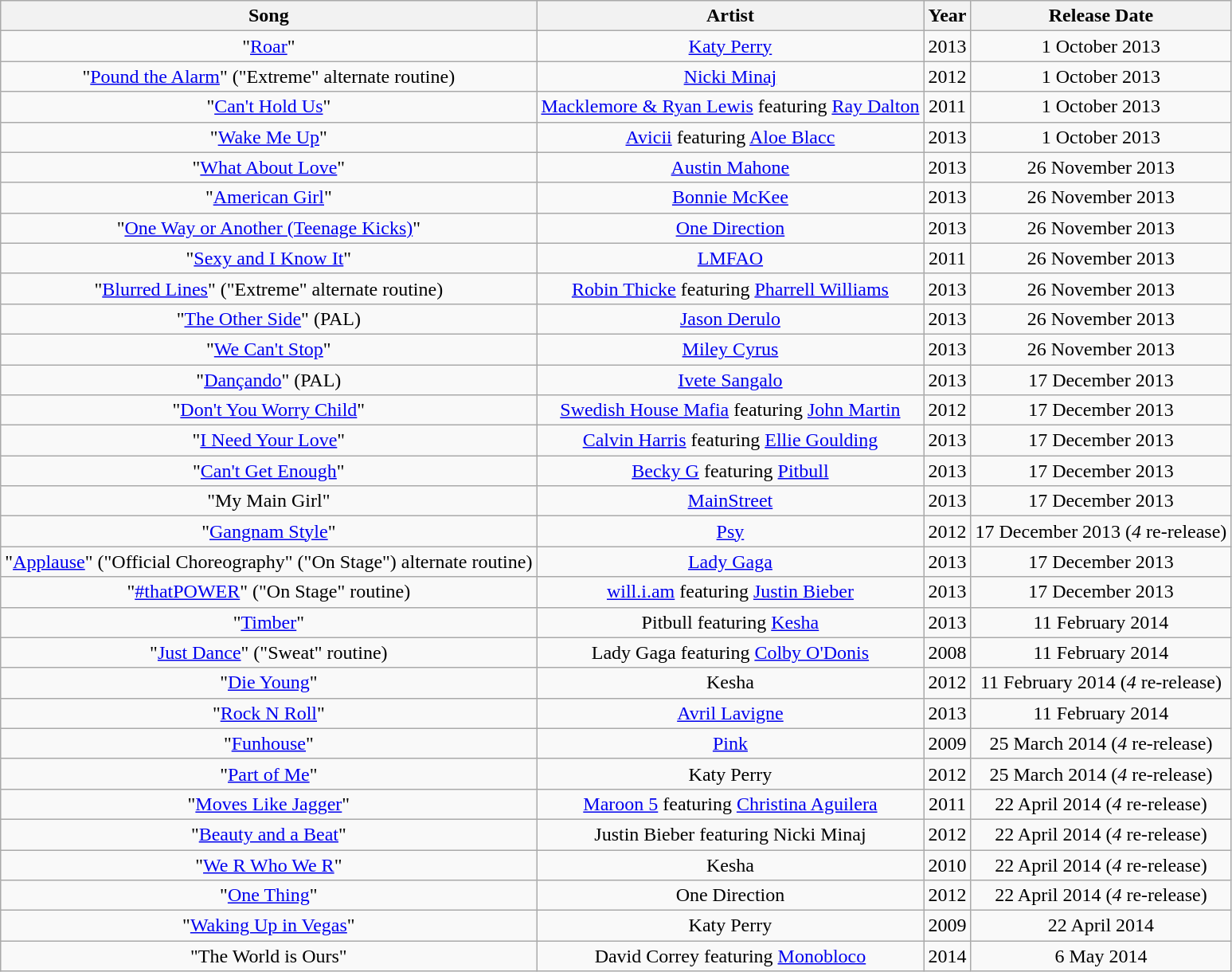<table class="wikitable sortable" style="text-align:center;">
<tr>
<th scope="col">Song</th>
<th scope="col">Artist</th>
<th scope="col">Year</th>
<th scope="col">Release Date</th>
</tr>
<tr>
<td>"<a href='#'>Roar</a>"</td>
<td><a href='#'>Katy Perry</a></td>
<td>2013</td>
<td>1 October 2013</td>
</tr>
<tr>
<td>"<a href='#'>Pound the Alarm</a>" ("Extreme" alternate routine)</td>
<td><a href='#'>Nicki Minaj</a></td>
<td>2012</td>
<td>1 October 2013</td>
</tr>
<tr>
<td>"<a href='#'>Can't Hold Us</a>"</td>
<td><a href='#'>Macklemore & Ryan Lewis</a> featuring <a href='#'>Ray Dalton</a></td>
<td>2011</td>
<td>1 October 2013</td>
</tr>
<tr>
<td>"<a href='#'>Wake Me Up</a>"</td>
<td><a href='#'>Avicii</a> featuring <a href='#'>Aloe Blacc</a></td>
<td>2013</td>
<td>1 October 2013</td>
</tr>
<tr>
<td>"<a href='#'>What About Love</a>"</td>
<td><a href='#'>Austin Mahone</a></td>
<td>2013</td>
<td>26 November 2013</td>
</tr>
<tr>
<td>"<a href='#'>American Girl</a>"</td>
<td><a href='#'>Bonnie McKee</a></td>
<td>2013</td>
<td>26 November 2013</td>
</tr>
<tr>
<td>"<a href='#'>One Way or Another (Teenage Kicks)</a>"</td>
<td><a href='#'>One Direction</a></td>
<td>2013</td>
<td>26 November 2013</td>
</tr>
<tr>
<td>"<a href='#'>Sexy and I Know It</a>"</td>
<td><a href='#'>LMFAO</a></td>
<td>2011</td>
<td>26 November 2013</td>
</tr>
<tr>
<td>"<a href='#'>Blurred Lines</a>" ("Extreme" alternate routine)</td>
<td><a href='#'>Robin Thicke</a> featuring <a href='#'>Pharrell Williams</a></td>
<td>2013</td>
<td>26 November 2013</td>
</tr>
<tr>
<td>"<a href='#'>The Other Side</a>" (PAL)</td>
<td><a href='#'>Jason Derulo</a></td>
<td>2013</td>
<td>26 November 2013</td>
</tr>
<tr>
<td>"<a href='#'>We Can't Stop</a>"</td>
<td><a href='#'>Miley Cyrus</a></td>
<td>2013</td>
<td>26 November 2013</td>
</tr>
<tr>
<td>"<a href='#'>Dançando</a>" (PAL)</td>
<td><a href='#'>Ivete Sangalo</a></td>
<td>2013</td>
<td>17 December 2013</td>
</tr>
<tr>
<td>"<a href='#'>Don't You Worry Child</a>"</td>
<td><a href='#'>Swedish House Mafia</a> featuring <a href='#'>John Martin</a></td>
<td>2012</td>
<td>17 December 2013</td>
</tr>
<tr>
<td>"<a href='#'>I Need Your Love</a>"</td>
<td><a href='#'>Calvin Harris</a> featuring <a href='#'>Ellie Goulding</a></td>
<td>2013</td>
<td>17 December 2013</td>
</tr>
<tr>
<td>"<a href='#'>Can't Get Enough</a>"</td>
<td><a href='#'>Becky G</a> featuring <a href='#'>Pitbull</a></td>
<td>2013</td>
<td>17 December 2013</td>
</tr>
<tr>
<td>"My Main Girl"</td>
<td><a href='#'>MainStreet</a></td>
<td>2013</td>
<td>17 December 2013</td>
</tr>
<tr>
<td>"<a href='#'>Gangnam Style</a>"</td>
<td><a href='#'>Psy</a></td>
<td>2012</td>
<td>17 December 2013 (<em>4</em> re-release)</td>
</tr>
<tr>
<td>"<a href='#'>Applause</a>" ("Official Choreography" ("On Stage") alternate routine)</td>
<td><a href='#'>Lady Gaga</a></td>
<td>2013</td>
<td>17 December 2013</td>
</tr>
<tr>
<td>"<a href='#'>#thatPOWER</a>" ("On Stage" routine)</td>
<td><a href='#'>will.i.am</a> featuring <a href='#'>Justin Bieber</a></td>
<td>2013</td>
<td>17 December 2013</td>
</tr>
<tr>
<td>"<a href='#'>Timber</a>"</td>
<td>Pitbull featuring <a href='#'>Kesha</a></td>
<td>2013</td>
<td>11 February 2014</td>
</tr>
<tr>
<td>"<a href='#'>Just Dance</a>" ("Sweat" routine)</td>
<td>Lady Gaga featuring <a href='#'>Colby O'Donis</a></td>
<td>2008</td>
<td>11 February 2014</td>
</tr>
<tr>
<td>"<a href='#'>Die Young</a>"</td>
<td>Kesha</td>
<td>2012</td>
<td>11 February 2014 (<em>4</em> re-release)</td>
</tr>
<tr>
<td>"<a href='#'>Rock N Roll</a>"</td>
<td><a href='#'>Avril Lavigne</a></td>
<td>2013</td>
<td>11 February 2014</td>
</tr>
<tr>
<td>"<a href='#'>Funhouse</a>"</td>
<td><a href='#'>Pink</a></td>
<td>2009</td>
<td>25 March 2014  (<em>4</em> re-release)</td>
</tr>
<tr>
<td>"<a href='#'>Part of Me</a>"</td>
<td>Katy Perry</td>
<td>2012</td>
<td>25 March 2014  (<em>4</em> re-release)</td>
</tr>
<tr>
<td>"<a href='#'>Moves Like Jagger</a>"</td>
<td><a href='#'>Maroon 5</a> featuring <a href='#'>Christina Aguilera</a></td>
<td>2011</td>
<td>22 April 2014  (<em>4</em> re-release)</td>
</tr>
<tr>
<td>"<a href='#'>Beauty and a Beat</a>"</td>
<td>Justin Bieber featuring Nicki Minaj</td>
<td>2012</td>
<td>22 April 2014  (<em>4</em> re-release)</td>
</tr>
<tr>
<td>"<a href='#'>We R Who We R</a>"</td>
<td>Kesha</td>
<td>2010</td>
<td>22 April 2014  (<em>4</em> re-release)</td>
</tr>
<tr>
<td>"<a href='#'>One Thing</a>"</td>
<td>One Direction</td>
<td>2012</td>
<td>22 April 2014 (<em>4</em> re-release)</td>
</tr>
<tr>
<td>"<a href='#'>Waking Up in Vegas</a>"</td>
<td>Katy Perry</td>
<td>2009</td>
<td>22 April 2014</td>
</tr>
<tr>
<td>"The World is Ours"</td>
<td>David Correy featuring <a href='#'>Monobloco</a></td>
<td>2014</td>
<td>6 May 2014</td>
</tr>
</table>
